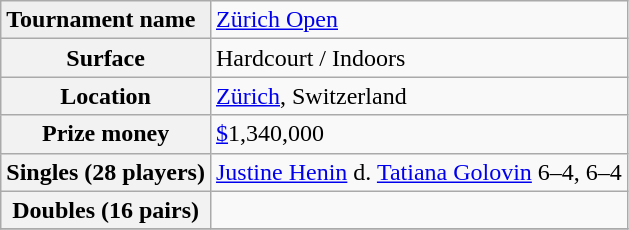<table class="wikitable">
<tr>
<td bgcolor="#EFEFEF"><strong>Tournament name</strong></td>
<td><a href='#'>Zürich Open</a></td>
</tr>
<tr>
<th>Surface</th>
<td>Hardcourt / Indoors</td>
</tr>
<tr>
<th>Location</th>
<td><a href='#'>Zürich</a>, Switzerland</td>
</tr>
<tr>
<th>Prize money</th>
<td><a href='#'>$</a>1,340,000</td>
</tr>
<tr>
<th>Singles (28 players)</th>
<td><a href='#'>Justine Henin</a> d. <a href='#'>Tatiana Golovin</a> 6–4, 6–4</td>
</tr>
<tr>
<th>Doubles (16 pairs)</th>
<td></td>
</tr>
<tr>
</tr>
</table>
